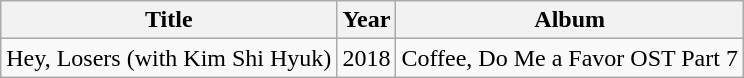<table class="wikitable">
<tr>
<th>Title</th>
<th>Year</th>
<th>Album</th>
</tr>
<tr>
<td>Hey, Losers (with Kim Shi Hyuk)</td>
<td>2018</td>
<td>Coffee, Do Me a Favor OST Part 7</td>
</tr>
</table>
